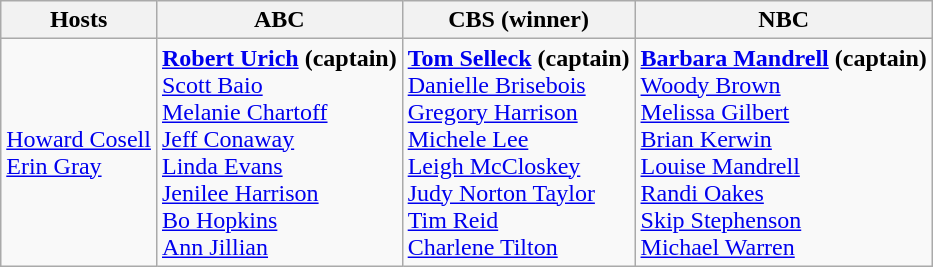<table class="wikitable">
<tr>
<th>Hosts</th>
<th>ABC</th>
<th>CBS (winner)</th>
<th>NBC</th>
</tr>
<tr>
<td><a href='#'>Howard Cosell</a><br><a href='#'>Erin Gray</a></td>
<td><strong><a href='#'>Robert Urich</a> (captain)</strong><br><a href='#'>Scott Baio</a><br><a href='#'>Melanie Chartoff</a><br><a href='#'>Jeff Conaway</a><br><a href='#'>Linda Evans</a><br><a href='#'>Jenilee Harrison</a><br><a href='#'>Bo Hopkins</a><br><a href='#'>Ann Jillian</a></td>
<td><strong><a href='#'>Tom Selleck</a> (captain)</strong><br><a href='#'>Danielle Brisebois</a><br><a href='#'>Gregory Harrison</a><br><a href='#'>Michele Lee</a><br><a href='#'>Leigh McCloskey</a><br><a href='#'>Judy Norton Taylor</a><br><a href='#'>Tim Reid</a><br><a href='#'>Charlene Tilton</a></td>
<td><strong><a href='#'>Barbara Mandrell</a> (captain)</strong><br><a href='#'>Woody Brown</a><br><a href='#'>Melissa Gilbert</a><br><a href='#'>Brian Kerwin</a><br><a href='#'>Louise Mandrell</a><br><a href='#'>Randi Oakes</a><br><a href='#'>Skip Stephenson</a><br><a href='#'>Michael Warren</a></td>
</tr>
</table>
